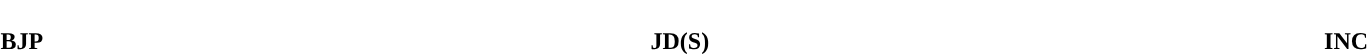<table style="width:100%; text-align:center;">
<tr style="color:white;">
<td style="background:"><strong>17</strong></td>
<td style="background:"><strong>2</strong></td>
<td style="background:"><strong>9</strong></td>
</tr>
<tr>
<td><span><strong>BJP</strong></span></td>
<td><span><strong>JD(S)</strong></span></td>
<td><span><strong>INC</strong></span></td>
</tr>
</table>
